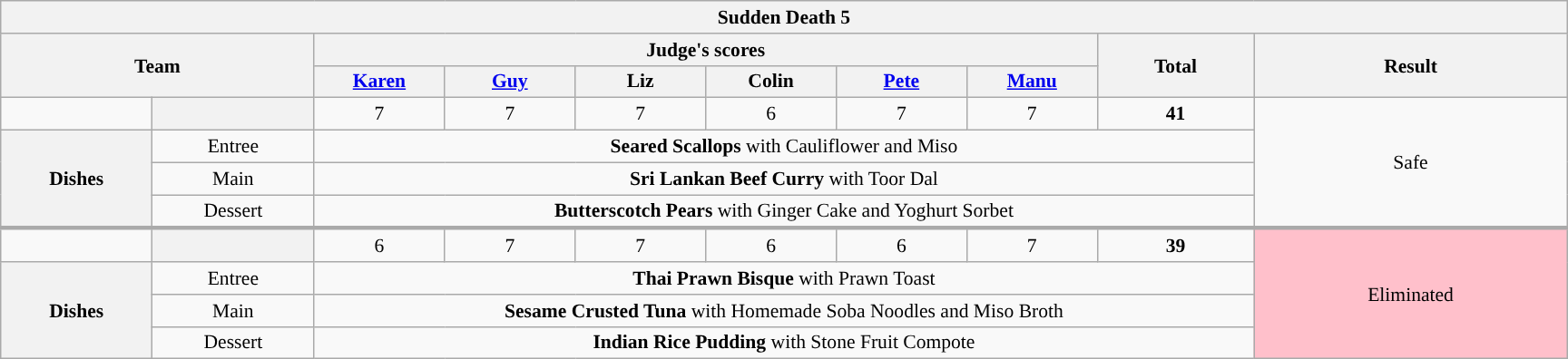<table class="wikitable plainrowheaders" style="margin: 1em auto; text-align:center; font-size:90%; width:80em;">
<tr>
<th colspan="11" >Sudden Death 5</th>
</tr>
<tr>
<th rowspan="2" style="width:20%;" colspan="2">Team</th>
<th colspan="6" style="width:50%;">Judge's scores</th>
<th rowspan="2" style="width:10%;">Total<br></th>
<th rowspan="2" style="width:20%;">Result</th>
</tr>
<tr>
<th style="width:50px;"><a href='#'>Karen</a></th>
<th style="width:50px;"><a href='#'>Guy</a></th>
<th style="width:50px;">Liz</th>
<th style="width:50px;">Colin</th>
<th style="width:50px;"><a href='#'>Pete</a></th>
<th style="width:50px;"><a href='#'>Manu</a></th>
</tr>
<tr>
<td></td>
<th style="text-align:centre"></th>
<td>7</td>
<td>7</td>
<td>7</td>
<td>6</td>
<td>7</td>
<td>7</td>
<td><strong>41</strong></td>
<td rowspan="4">Safe</td>
</tr>
<tr>
<th rowspan="3">Dishes</th>
<td>Entree</td>
<td colspan="7"><strong>Seared Scallops</strong> with Cauliflower and Miso</td>
</tr>
<tr>
<td>Main</td>
<td colspan="7"><strong>Sri Lankan Beef Curry</strong> with Toor Dal</td>
</tr>
<tr>
<td>Dessert</td>
<td colspan="7"><strong>Butterscotch Pears</strong> with Ginger Cake and Yoghurt Sorbet</td>
</tr>
<tr style="border-top:3px solid #aaa;">
<td></td>
<th style="text-align:centre"></th>
<td>6</td>
<td>7</td>
<td>7</td>
<td>6</td>
<td>6</td>
<td>7</td>
<td><strong>39</strong></td>
<td rowspan="4" style="background:pink">Eliminated</td>
</tr>
<tr>
<th rowspan="3">Dishes</th>
<td>Entree</td>
<td colspan="7"><strong>Thai Prawn Bisque</strong> with Prawn Toast</td>
</tr>
<tr>
<td>Main</td>
<td colspan="7"><strong>Sesame Crusted Tuna</strong> with Homemade Soba Noodles and Miso Broth</td>
</tr>
<tr>
<td>Dessert</td>
<td colspan="7"><strong>Indian Rice Pudding</strong> with Stone Fruit Compote</td>
</tr>
</table>
